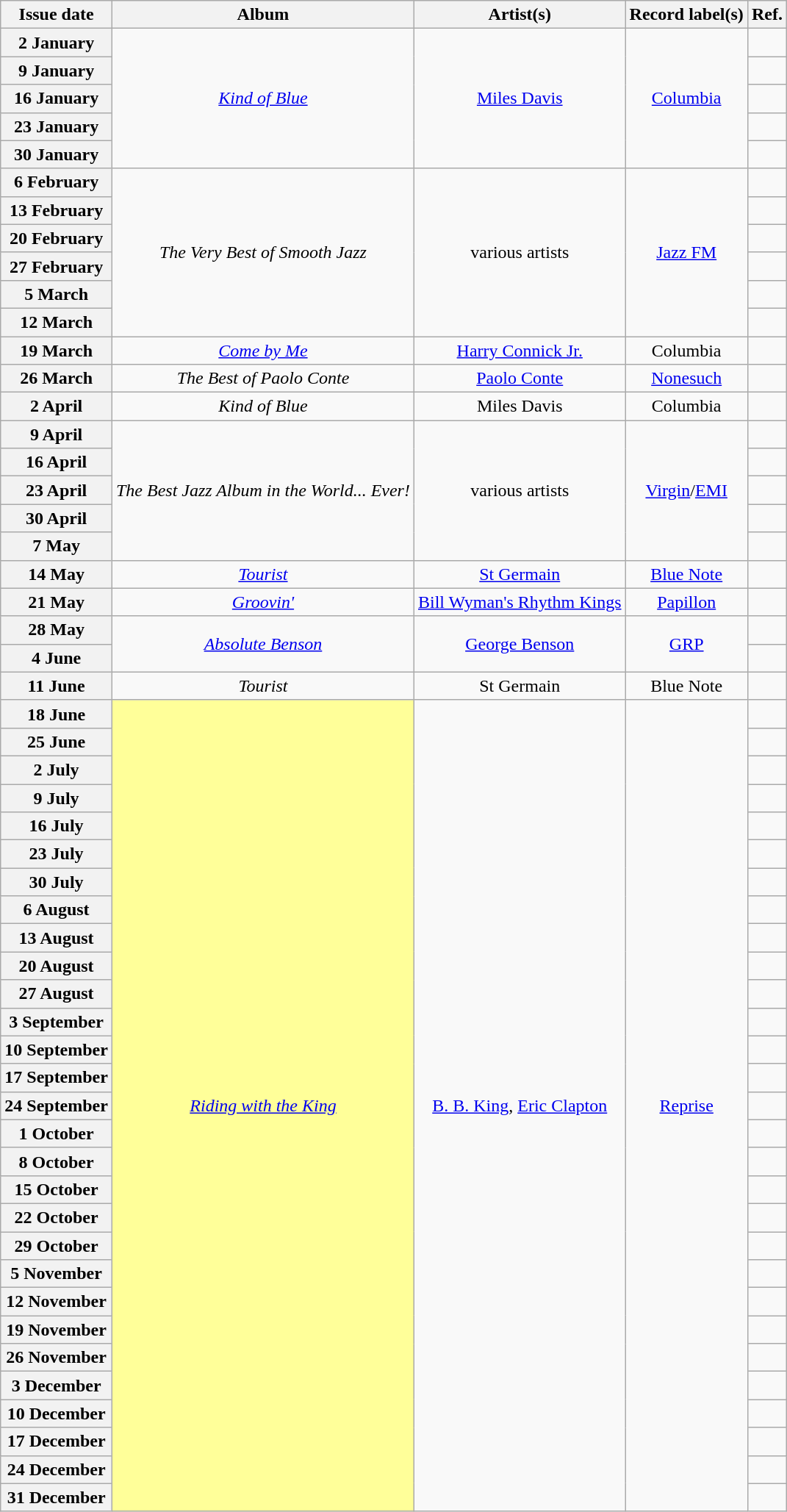<table class="wikitable plainrowheaders" style="text-align:center">
<tr>
<th scope="col">Issue date</th>
<th scope="col">Album</th>
<th scope="col">Artist(s)</th>
<th scope="col">Record label(s)</th>
<th scope="col">Ref.</th>
</tr>
<tr>
<th scope="row">2 January</th>
<td rowspan="5"><em><a href='#'>Kind of Blue</a></em></td>
<td rowspan="5"><a href='#'>Miles Davis</a></td>
<td rowspan="5"><a href='#'>Columbia</a></td>
<td></td>
</tr>
<tr>
<th scope="row">9 January</th>
<td></td>
</tr>
<tr>
<th scope="row">16 January</th>
<td></td>
</tr>
<tr>
<th scope="row">23 January</th>
<td></td>
</tr>
<tr>
<th scope="row">30 January</th>
<td></td>
</tr>
<tr>
<th scope="row">6 February</th>
<td rowspan="6"><em>The Very Best of Smooth Jazz</em></td>
<td rowspan="6">various artists</td>
<td rowspan="6"><a href='#'>Jazz FM</a></td>
<td></td>
</tr>
<tr>
<th scope="row">13 February</th>
<td></td>
</tr>
<tr>
<th scope="row">20 February</th>
<td></td>
</tr>
<tr>
<th scope="row">27 February</th>
<td></td>
</tr>
<tr>
<th scope="row">5 March</th>
<td></td>
</tr>
<tr>
<th scope="row">12 March</th>
<td></td>
</tr>
<tr>
<th scope="row">19 March</th>
<td><em><a href='#'>Come by Me</a></em></td>
<td><a href='#'>Harry Connick Jr.</a></td>
<td>Columbia</td>
<td></td>
</tr>
<tr>
<th scope="row">26 March</th>
<td><em>The Best of Paolo Conte</em></td>
<td><a href='#'>Paolo Conte</a></td>
<td><a href='#'>Nonesuch</a></td>
<td></td>
</tr>
<tr>
<th scope="row">2 April</th>
<td><em>Kind of Blue</em></td>
<td>Miles Davis</td>
<td>Columbia</td>
<td></td>
</tr>
<tr>
<th scope="row">9 April</th>
<td rowspan="5"><em>The Best Jazz Album in the World... Ever!</em></td>
<td rowspan="5">various artists</td>
<td rowspan="5"><a href='#'>Virgin</a>/<a href='#'>EMI</a></td>
<td></td>
</tr>
<tr>
<th scope="row">16 April</th>
<td></td>
</tr>
<tr>
<th scope="row">23 April</th>
<td></td>
</tr>
<tr>
<th scope="row">30 April</th>
<td></td>
</tr>
<tr>
<th scope="row">7 May</th>
<td></td>
</tr>
<tr>
<th scope="row">14 May</th>
<td><em><a href='#'>Tourist</a></em></td>
<td><a href='#'>St Germain</a></td>
<td><a href='#'>Blue Note</a></td>
<td></td>
</tr>
<tr>
<th scope="row">21 May</th>
<td><em><a href='#'>Groovin'</a></em></td>
<td><a href='#'>Bill Wyman's Rhythm Kings</a></td>
<td><a href='#'>Papillon</a></td>
<td></td>
</tr>
<tr>
<th scope="row">28 May</th>
<td rowspan="2"><em><a href='#'>Absolute Benson</a></em></td>
<td rowspan="2"><a href='#'>George Benson</a></td>
<td rowspan="2"><a href='#'>GRP</a></td>
<td></td>
</tr>
<tr>
<th scope="row">4 June</th>
<td></td>
</tr>
<tr>
<th scope="row">11 June</th>
<td><em>Tourist</em></td>
<td>St Germain</td>
<td>Blue Note</td>
<td></td>
</tr>
<tr>
<th scope="row">18 June</th>
<td rowspan="29" style="background-color:#FFFF99"><em><a href='#'>Riding with the King</a></em> </td>
<td rowspan="29"><a href='#'>B. B. King</a>, <a href='#'>Eric Clapton</a></td>
<td rowspan="29"><a href='#'>Reprise</a></td>
<td></td>
</tr>
<tr>
<th scope="row">25 June</th>
<td></td>
</tr>
<tr>
<th scope="row">2 July</th>
<td></td>
</tr>
<tr>
<th scope="row">9 July</th>
<td></td>
</tr>
<tr>
<th scope="row">16 July</th>
<td></td>
</tr>
<tr>
<th scope="row">23 July</th>
<td></td>
</tr>
<tr>
<th scope="row">30 July</th>
<td></td>
</tr>
<tr>
<th scope="row">6 August</th>
<td></td>
</tr>
<tr>
<th scope="row">13 August</th>
<td></td>
</tr>
<tr>
<th scope="row">20 August</th>
<td></td>
</tr>
<tr>
<th scope="row">27 August</th>
<td></td>
</tr>
<tr>
<th scope="row">3 September</th>
<td></td>
</tr>
<tr>
<th scope="row">10 September</th>
<td></td>
</tr>
<tr>
<th scope="row">17 September</th>
<td></td>
</tr>
<tr>
<th scope="row">24 September</th>
<td></td>
</tr>
<tr>
<th scope="row">1 October</th>
<td></td>
</tr>
<tr>
<th scope="row">8 October</th>
<td></td>
</tr>
<tr>
<th scope="row">15 October</th>
<td></td>
</tr>
<tr>
<th scope="row">22 October</th>
<td></td>
</tr>
<tr>
<th scope="row">29 October</th>
<td></td>
</tr>
<tr>
<th scope="row">5 November</th>
<td></td>
</tr>
<tr>
<th scope="row">12 November</th>
<td></td>
</tr>
<tr>
<th scope="row">19 November</th>
<td></td>
</tr>
<tr>
<th scope="row">26 November</th>
<td></td>
</tr>
<tr>
<th scope="row">3 December</th>
<td></td>
</tr>
<tr>
<th scope="row">10 December</th>
<td></td>
</tr>
<tr>
<th scope="row">17 December</th>
<td></td>
</tr>
<tr>
<th scope="row">24 December</th>
<td></td>
</tr>
<tr>
<th scope="row">31 December</th>
<td></td>
</tr>
</table>
